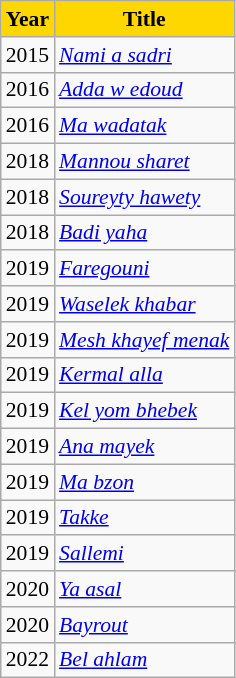<table class="wikitable" style="font-size:90%">
<tr>
<th style="background:gold">Year</th>
<th style="background:gold">Title</th>
</tr>
<tr>
<td>2015</td>
<td><em><a href='#'>Nami a sadri</a></em></td>
</tr>
<tr>
<td>2016</td>
<td><em><a href='#'>Adda w edoud</a></em></td>
</tr>
<tr>
<td>2016</td>
<td><em><a href='#'>Ma wadatak</a></em></td>
</tr>
<tr>
<td>2018</td>
<td><em><a href='#'>Mannou sharet</a></em></td>
</tr>
<tr>
<td>2018</td>
<td><em><a href='#'>Soureyty hawety</a></em></td>
</tr>
<tr>
<td>2018</td>
<td><em><a href='#'>Badi yaha</a></em></td>
</tr>
<tr>
<td>2019</td>
<td><em><a href='#'>Faregouni</a></em></td>
</tr>
<tr>
<td>2019</td>
<td><em><a href='#'>Waselek khabar</a></em></td>
</tr>
<tr>
<td>2019</td>
<td><em><a href='#'>Mesh khayef menak</a></em></td>
</tr>
<tr>
<td>2019</td>
<td><em><a href='#'>Kermal alla</a></em></td>
</tr>
<tr>
<td>2019</td>
<td><em><a href='#'>Kel yom bhebek</a></em></td>
</tr>
<tr>
<td>2019</td>
<td><em><a href='#'>Ana mayek</a></em></td>
</tr>
<tr>
<td>2019</td>
<td><em><a href='#'>Ma bzon</a></em></td>
</tr>
<tr>
<td>2019</td>
<td><em><a href='#'>Takke</a></em></td>
</tr>
<tr>
<td>2019</td>
<td><em><a href='#'>Sallemi</a></em></td>
</tr>
<tr>
<td>2020</td>
<td><em><a href='#'>Ya asal</a></em></td>
</tr>
<tr>
<td>2020</td>
<td><em><a href='#'>Bayrout</a></em></td>
</tr>
<tr>
<td>2022</td>
<td><em><a href='#'>Bel ahlam</a></em></td>
</tr>
</table>
